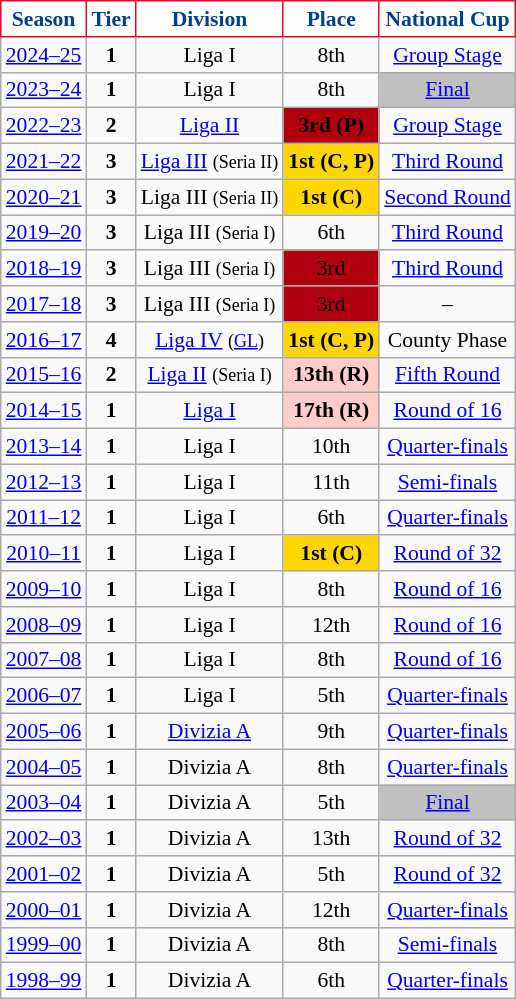<table class="wikitable" style="text-align:center; font-size:90%">
<tr>
<th style="background:#fefefe; color:#00418e;border:1px solid #e50826;">Season</th>
<th style="background:#fefefe; color:#00418e;border:1px solid #e50826;">Tier</th>
<th style="background:#fefefe; color:#00418e;border:1px solid #e50826;">Division</th>
<th style="background:#fefefe; color:#00418e;border:1px solid #e50826;">Place</th>
<th style="background:#fefefe; color:#00418e;border:1px solid #e50826;">National Cup</th>
</tr>
<tr>
<td><a href='#'>2024–25</a></td>
<td><strong>1</strong></td>
<td>Liga I</td>
<td>8th</td>
<td><a href='#'>Group Stage</a></td>
</tr>
<tr>
<td><a href='#'>2023–24</a></td>
<td><strong>1</strong></td>
<td>Liga I</td>
<td>8th</td>
<td align=center bgcolor=silver><a href='#'>Final</a></td>
</tr>
<tr>
<td><a href='#'>2022–23</a></td>
<td><strong>2</strong></td>
<td><a href='#'>Liga II</a></td>
<td align=center bgcolor=bronze><strong>3rd (P)</strong></td>
<td><a href='#'>Group Stage</a></td>
</tr>
<tr>
<td><a href='#'>2021–22</a></td>
<td><strong>3</strong></td>
<td><a href='#'>Liga III</a> <small>(Seria II)</small></td>
<td align=center bgcolor=gold><strong>1st (C, P)</strong></td>
<td><a href='#'>Third Round</a></td>
</tr>
<tr>
<td><a href='#'>2020–21</a></td>
<td><strong>3</strong></td>
<td>Liga III <small>(Seria II)</small></td>
<td align=center bgcolor=gold><strong>1st (C)</strong></td>
<td><a href='#'>Second Round</a></td>
</tr>
<tr>
<td><a href='#'>2019–20</a></td>
<td><strong>3</strong></td>
<td>Liga III <small>(Seria I)</small></td>
<td>6th</td>
<td><a href='#'>Third Round</a></td>
</tr>
<tr>
<td><a href='#'>2018–19</a></td>
<td><strong>3</strong></td>
<td>Liga III <small>(Seria I)</small></td>
<td align=center bgcolor=bronze>3rd</td>
<td><a href='#'>Third Round</a></td>
</tr>
<tr>
<td><a href='#'>2017–18</a></td>
<td><strong>3</strong></td>
<td>Liga III <small>(Seria I)</small></td>
<td align=center bgcolor=bronze>3rd</td>
<td>–</td>
</tr>
<tr>
<td><a href='#'>2016–17</a></td>
<td><strong>4</strong></td>
<td><a href='#'>Liga IV</a> <small>(<a href='#'>GL</a>)</small></td>
<td align=center bgcolor=gold><strong>1st</strong> <strong>(C, P)</strong></td>
<td>County Phase</td>
</tr>
<tr>
<td><a href='#'>2015–16</a></td>
<td><strong>2</strong></td>
<td><a href='#'>Liga II</a> <small>(Seria I)</small></td>
<td align=center bgcolor=#FFCCCC><strong>13th</strong> <strong>(R)</strong></td>
<td><a href='#'>Fifth Round</a></td>
</tr>
<tr>
<td><a href='#'>2014–15</a></td>
<td><strong>1</strong></td>
<td><a href='#'>Liga I</a></td>
<td align=center bgcolor=#FFCCCC><strong>17th</strong> <strong>(R)</strong></td>
<td><a href='#'>Round of 16</a></td>
</tr>
<tr>
<td><a href='#'>2013–14</a></td>
<td><strong>1</strong></td>
<td>Liga I</td>
<td>10th</td>
<td><a href='#'>Quarter-finals</a></td>
</tr>
<tr>
<td><a href='#'>2012–13</a></td>
<td><strong>1</strong></td>
<td>Liga I</td>
<td>11th</td>
<td><a href='#'>Semi-finals</a></td>
</tr>
<tr>
<td><a href='#'>2011–12</a></td>
<td><strong>1</strong></td>
<td>Liga I</td>
<td>6th</td>
<td><a href='#'>Quarter-finals</a></td>
</tr>
<tr>
<td><a href='#'>2010–11</a></td>
<td><strong>1</strong></td>
<td>Liga I</td>
<td align=center bgcolor=gold><strong>1st (C)</strong></td>
<td><a href='#'>Round of 32</a></td>
</tr>
<tr>
<td><a href='#'>2009–10</a></td>
<td><strong>1</strong></td>
<td>Liga I</td>
<td>8th</td>
<td><a href='#'>Round of 16</a></td>
</tr>
<tr>
<td><a href='#'>2008–09</a></td>
<td><strong>1</strong></td>
<td>Liga I</td>
<td>12th</td>
<td><a href='#'>Round of 16</a></td>
</tr>
<tr>
<td><a href='#'>2007–08</a></td>
<td><strong>1</strong></td>
<td>Liga I</td>
<td>8th</td>
<td><a href='#'>Round of 16</a></td>
</tr>
<tr>
<td><a href='#'>2006–07</a></td>
<td><strong>1</strong></td>
<td>Liga I</td>
<td>5th</td>
<td><a href='#'>Quarter-finals</a></td>
</tr>
<tr>
<td><a href='#'>2005–06</a></td>
<td><strong>1</strong></td>
<td><a href='#'>Divizia A</a></td>
<td>9th</td>
<td><a href='#'>Quarter-finals</a></td>
</tr>
<tr>
<td><a href='#'>2004–05</a></td>
<td><strong>1</strong></td>
<td>Divizia A</td>
<td>8th</td>
<td><a href='#'>Quarter-finals</a></td>
</tr>
<tr>
<td><a href='#'>2003–04</a></td>
<td><strong>1</strong></td>
<td>Divizia A</td>
<td>5th</td>
<td align=center bgcolor=silver><a href='#'>Final</a></td>
</tr>
<tr>
<td><a href='#'>2002–03</a></td>
<td><strong>1</strong></td>
<td>Divizia A</td>
<td>13th</td>
<td><a href='#'>Round of 32</a></td>
</tr>
<tr>
<td><a href='#'>2001–02</a></td>
<td><strong>1</strong></td>
<td>Divizia A</td>
<td>5th</td>
<td><a href='#'>Round of 32</a></td>
</tr>
<tr>
<td><a href='#'>2000–01</a></td>
<td><strong>1</strong></td>
<td>Divizia A</td>
<td>12th</td>
<td><a href='#'>Quarter-finals</a></td>
</tr>
<tr>
<td><a href='#'>1999–00</a></td>
<td><strong>1</strong></td>
<td>Divizia A</td>
<td>8th</td>
<td><a href='#'>Semi-finals</a></td>
</tr>
<tr>
<td><a href='#'>1998–99</a></td>
<td><strong>1</strong></td>
<td>Divizia A</td>
<td>6th</td>
<td><a href='#'>Quarter-finals</a></td>
</tr>
</table>
